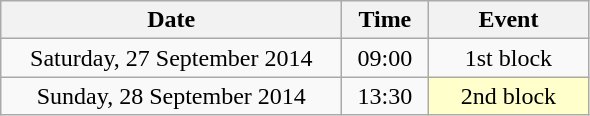<table class = "wikitable" style="text-align:center;">
<tr>
<th width=220>Date</th>
<th width=50>Time</th>
<th width=100>Event</th>
</tr>
<tr>
<td>Saturday, 27 September 2014</td>
<td>09:00</td>
<td>1st block</td>
</tr>
<tr>
<td>Sunday, 28 September 2014</td>
<td>13:30</td>
<td bgcolor=ffffcc>2nd block</td>
</tr>
</table>
